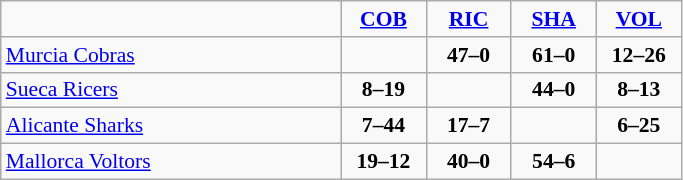<table style="font-size: 90%; text-align: center" class="wikitable">
<tr>
<td width=220></td>
<td width=50><strong><a href='#'>COB</a></strong></td>
<td width=50><strong><a href='#'>RIC</a></strong></td>
<td width=50><strong><a href='#'>SHA</a></strong></td>
<td width=50><strong><a href='#'>VOL</a></strong></td>
</tr>
<tr>
<td align=left><a href='#'>Murcia Cobras</a></td>
<td></td>
<td><strong>47–0</strong></td>
<td><strong>61–0</strong></td>
<td><strong>12–26</strong></td>
</tr>
<tr>
<td align=left><a href='#'>Sueca Ricers</a></td>
<td><strong>8–19</strong></td>
<td></td>
<td><strong>44–0</strong></td>
<td><strong>8–13</strong></td>
</tr>
<tr>
<td align=left><a href='#'>Alicante Sharks</a></td>
<td><strong>7–44</strong></td>
<td><strong>17–7</strong></td>
<td></td>
<td><strong>6–25</strong></td>
</tr>
<tr>
<td align=left><a href='#'>Mallorca Voltors</a></td>
<td><strong>19–12</strong></td>
<td><strong>40–0</strong></td>
<td><strong>54–6</strong></td>
<td></td>
</tr>
</table>
